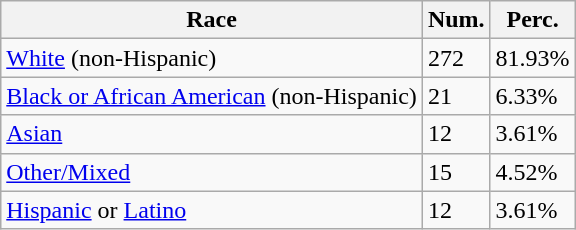<table class="wikitable">
<tr>
<th>Race</th>
<th>Num.</th>
<th>Perc.</th>
</tr>
<tr>
<td><a href='#'>White</a> (non-Hispanic)</td>
<td>272</td>
<td>81.93%</td>
</tr>
<tr>
<td><a href='#'>Black or African American</a> (non-Hispanic)</td>
<td>21</td>
<td>6.33%</td>
</tr>
<tr>
<td><a href='#'>Asian</a></td>
<td>12</td>
<td>3.61%</td>
</tr>
<tr>
<td><a href='#'>Other/Mixed</a></td>
<td>15</td>
<td>4.52%</td>
</tr>
<tr>
<td><a href='#'>Hispanic</a> or <a href='#'>Latino</a></td>
<td>12</td>
<td>3.61%</td>
</tr>
</table>
